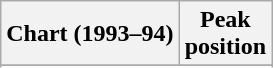<table class="wikitable sortable plainrowheaders" style="text-align:center">
<tr>
<th scope="col">Chart (1993–94)</th>
<th scope="col">Peak<br>position</th>
</tr>
<tr>
</tr>
<tr>
</tr>
</table>
